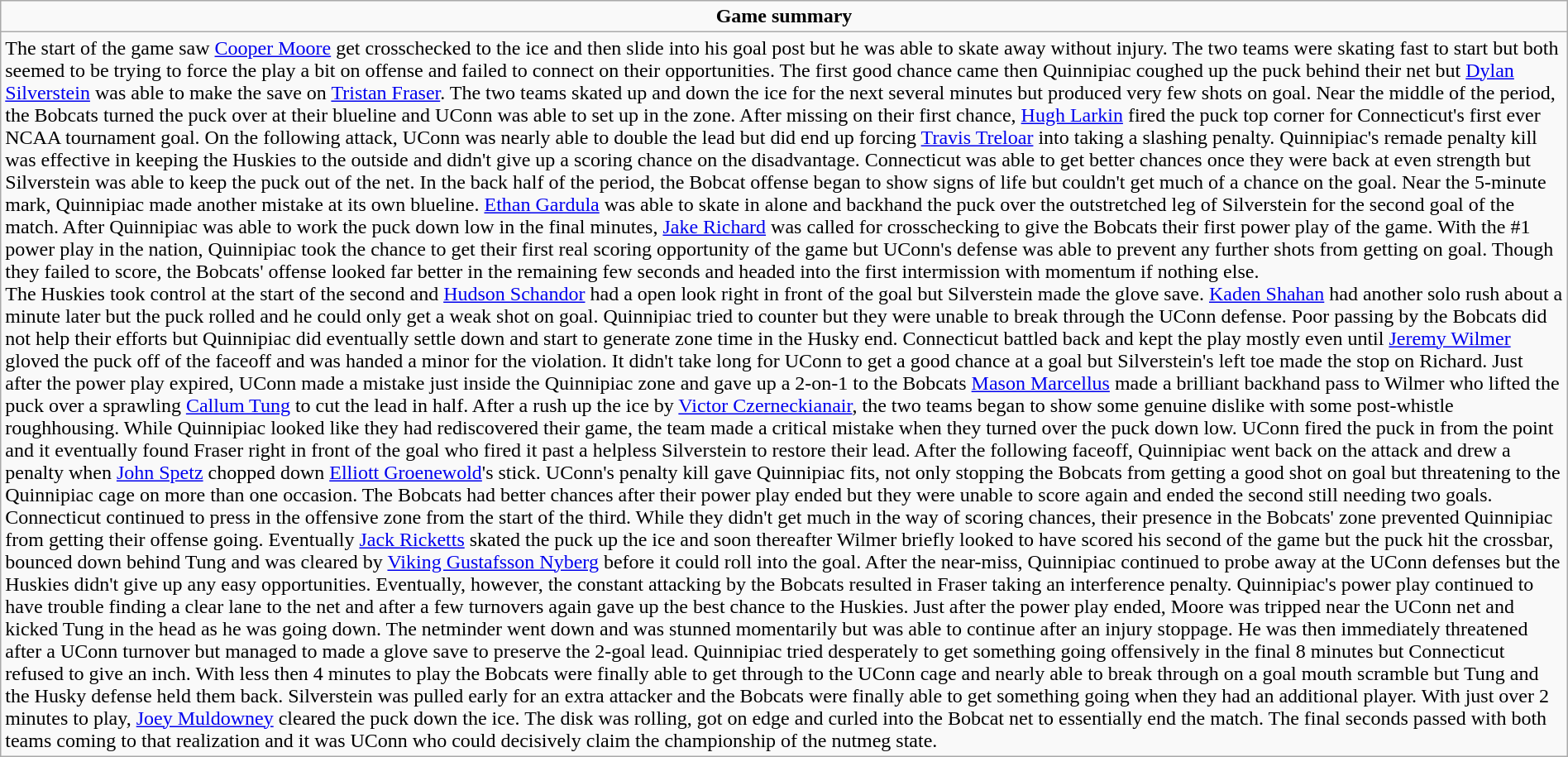<table role="presentation" class="wikitable mw-collapsible autocollapse" width=100%>
<tr>
<td align=center><strong>Game summary</strong></td>
</tr>
<tr>
<td>The start of the game saw <a href='#'>Cooper Moore</a> get crosschecked to the ice and then slide into his goal post but he was able to skate away without injury. The two teams were skating fast to start but both seemed to be trying to force the play a bit on offense and failed to connect on their opportunities. The first good chance came then Quinnipiac coughed up the puck behind their net but <a href='#'>Dylan Silverstein</a> was able to make the save on <a href='#'>Tristan Fraser</a>. The two teams skated up and down the ice for the next several minutes but produced very few shots on goal. Near the middle of the period, the Bobcats turned the puck over at their blueline and UConn was able to set up in the zone. After missing on their first chance, <a href='#'>Hugh Larkin</a> fired the puck top corner for Connecticut's first ever NCAA tournament goal. On the following attack, UConn was nearly able to double the lead but did end up forcing <a href='#'>Travis Treloar</a> into taking a slashing penalty. Quinnipiac's remade penalty kill was effective in keeping the Huskies to the outside and didn't give up a scoring chance on the disadvantage. Connecticut was able to get better chances once they were back at even strength but Silverstein was able to keep the puck out of the net. In the back half of the period, the Bobcat offense began to show signs of life but couldn't get much of a chance on the goal. Near the 5-minute mark, Quinnipiac made another mistake at its own blueline. <a href='#'>Ethan Gardula</a> was able to skate in alone and backhand the puck over the outstretched leg of Silverstein for the second goal of the match. After Quinnipiac was able to work the puck down low in the final minutes, <a href='#'>Jake Richard</a> was called for crosschecking to give the Bobcats their first power play of the game. With the #1 power play in the nation, Quinnipiac took the chance to get their first real scoring opportunity of the game but UConn's defense was able to prevent any further shots from getting on goal. Though they failed to score, the Bobcats' offense looked far better in the remaining few seconds and headed into the first intermission with momentum if nothing else.<br>The Huskies took control at the start of the second and <a href='#'>Hudson Schandor</a> had a open look right in front of the goal but Silverstein made the glove save. <a href='#'>Kaden Shahan</a> had another solo rush about a minute later but the puck rolled and he could only get a weak shot on goal. Quinnipiac tried to counter but they were unable to break through the UConn defense. Poor passing by the Bobcats did not help their efforts but Quinnipiac did eventually settle down and start to generate zone time in the Husky end. Connecticut battled back and kept the play mostly even until <a href='#'>Jeremy Wilmer</a> gloved the puck off of the faceoff and was handed a minor for the violation. It didn't take long for UConn to get a good chance at a goal but Silverstein's left toe made the stop on Richard. Just after the power play expired, UConn made a mistake just inside the Quinnipiac zone and gave up a 2-on-1 to the Bobcats <a href='#'>Mason Marcellus</a> made a brilliant backhand pass to Wilmer who lifted the puck over a sprawling <a href='#'>Callum Tung</a> to cut the lead in half. After a rush up the ice by <a href='#'>Victor Czerneckianair</a>, the two teams began to show some genuine dislike with some post-whistle roughhousing. While Quinnipiac looked like they had rediscovered their game, the team made a critical mistake when they turned over the puck down low. UConn fired the puck in from the point and it eventually found Fraser right in front of the goal who fired it past a helpless Silverstein to restore their lead. After the following faceoff, Quinnipiac went back on the attack and drew a penalty when <a href='#'>John Spetz</a> chopped down <a href='#'>Elliott Groenewold</a>'s stick. UConn's penalty kill gave Quinnipiac fits, not only stopping the Bobcats from getting a good shot on goal but threatening to the Quinnipiac cage on more than one occasion. The Bobcats had better chances after their power play ended but they were unable to score again and ended the second still needing two goals.<br>Connecticut continued to press in the offensive zone from the start of the third. While they didn't get much in the way of scoring chances, their presence in the Bobcats' zone prevented Quinnipiac from getting their offense going. Eventually <a href='#'>Jack Ricketts</a> skated the puck up the ice and soon thereafter Wilmer briefly looked to have scored his second of the game but the puck hit the crossbar, bounced down behind Tung and was cleared by <a href='#'>Viking Gustafsson Nyberg</a> before it could roll into the goal. After the near-miss, Quinnipiac continued to probe away at the UConn defenses but the Huskies didn't give up any easy opportunities. Eventually, however, the constant attacking by the Bobcats resulted in Fraser taking an interference penalty. Quinnipiac's power play continued to have trouble finding a clear lane to the net and after a few turnovers again gave up the best chance to the Huskies. Just after the power play ended, Moore was tripped near the UConn net and kicked Tung in the head as he was going down. The netminder went down and was stunned momentarily but was able to continue after an injury stoppage. He was then immediately threatened after a UConn turnover but managed to made a glove save to preserve the 2-goal lead. Quinnipiac tried desperately to get something going offensively in the final 8 minutes but Connecticut refused to give an inch. With less then 4 minutes to play the Bobcats were finally able to get through to the UConn cage and nearly able to break through on a goal mouth scramble but Tung and the Husky defense held them back. Silverstein was pulled early for an extra attacker and the Bobcats were finally able to get something going when they had an additional player. With just over 2 minutes to play, <a href='#'>Joey Muldowney</a> cleared the puck down the ice. The disk was rolling, got on edge and curled into the Bobcat net to essentially end the match. The final seconds passed with both teams coming to that realization and it was UConn who could decisively claim the championship of the nutmeg state.</td>
</tr>
</table>
